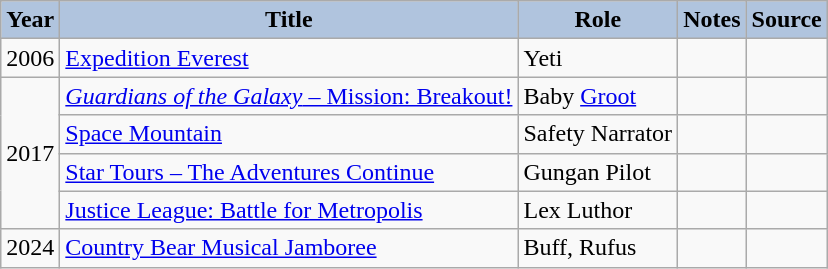<table class="wikitable sortable mw-collapsible plainrowheaders" style="width=95%;">
<tr>
<th style="background:#b0c4de;" scope="col">Year</th>
<th style="background:#b0c4de;" scope="col">Title</th>
<th style="background:#b0c4de;" scope="col">Role</th>
<th style="background:#b0c4de;" scope="col" class="unsortable">Notes</th>
<th style="background:#b0c4de;" scope="col" class="unsortable">Source</th>
</tr>
<tr>
<td>2006</td>
<td><a href='#'>Expedition Everest</a></td>
<td>Yeti</td>
<td></td>
<td></td>
</tr>
<tr>
<td rowspan="4">2017</td>
<td><a href='#'><em>Guardians of the Galaxy</em> – Mission: Breakout!</a></td>
<td>Baby <a href='#'>Groot</a></td>
<td></td>
<td></td>
</tr>
<tr>
<td><a href='#'>Space Mountain</a></td>
<td>Safety Narrator</td>
<td></td>
<td></td>
</tr>
<tr>
<td><a href='#'>Star Tours – The Adventures Continue</a></td>
<td>Gungan Pilot</td>
<td></td>
<td></td>
</tr>
<tr>
<td><a href='#'>Justice League: Battle for Metropolis</a></td>
<td>Lex Luthor</td>
<td></td>
<td></td>
</tr>
<tr>
<td>2024</td>
<td><a href='#'>Country Bear Musical Jamboree</a></td>
<td>Buff, Rufus</td>
<td></td>
<td></td>
</tr>
</table>
